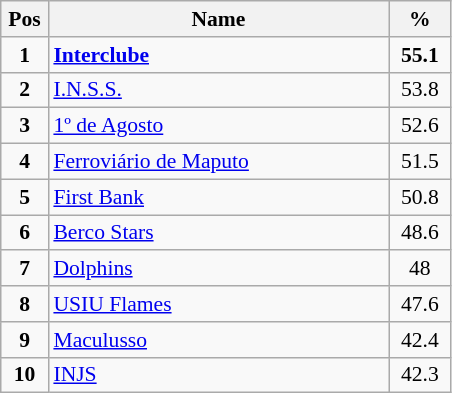<table class="wikitable" style="text-align:center; font-size:90%;">
<tr>
<th width=25px>Pos</th>
<th width=220px>Name</th>
<th width=35px>%</th>
</tr>
<tr>
<td><strong>1</strong></td>
<td align=left> <strong><a href='#'>Interclube</a></strong></td>
<td align=center><strong>55.1</strong></td>
</tr>
<tr>
<td><strong>2</strong></td>
<td align=left> <a href='#'>I.N.S.S.</a></td>
<td align=center>53.8</td>
</tr>
<tr>
<td><strong>3</strong></td>
<td align=left> <a href='#'>1º de Agosto</a></td>
<td align=center>52.6</td>
</tr>
<tr>
<td><strong>4</strong></td>
<td align=left> <a href='#'>Ferroviário de Maputo</a></td>
<td>51.5</td>
</tr>
<tr>
<td><strong>5</strong></td>
<td align=left> <a href='#'>First Bank</a></td>
<td align=center>50.8</td>
</tr>
<tr>
<td><strong>6</strong></td>
<td align=left> <a href='#'>Berco Stars</a></td>
<td align=center>48.6</td>
</tr>
<tr>
<td><strong>7</strong></td>
<td align=left> <a href='#'>Dolphins</a></td>
<td align=center>48</td>
</tr>
<tr>
<td><strong>8</strong></td>
<td align=left> <a href='#'>USIU Flames</a></td>
<td align=center>47.6</td>
</tr>
<tr>
<td><strong>9</strong></td>
<td align=left> <a href='#'>Maculusso</a></td>
<td align=center>42.4</td>
</tr>
<tr>
<td><strong>10</strong></td>
<td align=left> <a href='#'>INJS</a></td>
<td align=center>42.3</td>
</tr>
</table>
